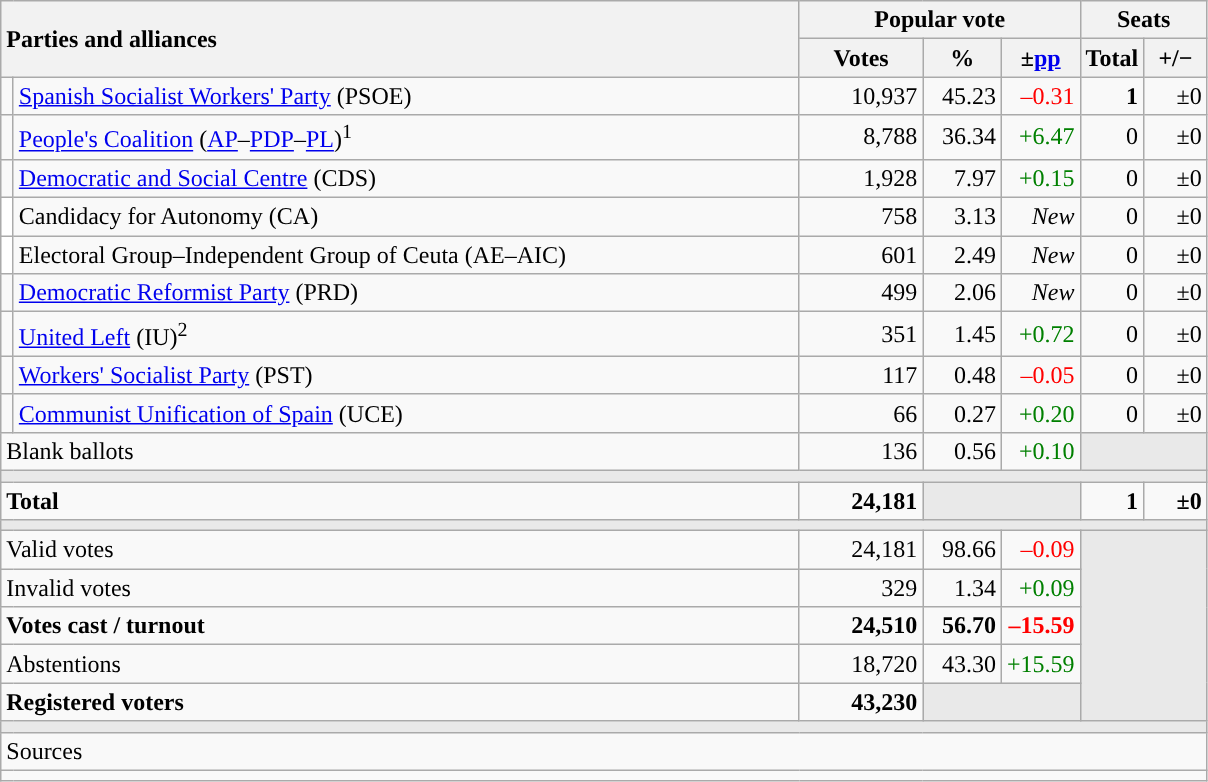<table class="wikitable" style="text-align:right;">
<tr>
<th style="text-align:left;" rowspan="2" colspan="2" width="525">Parties and alliances</th>
<th colspan="3">Popular vote</th>
<th colspan="2">Seats</th>
</tr>
<tr>
<th width="75">Votes</th>
<th width="45">%</th>
<th width="45">±<a href='#'>pp</a></th>
<th width="35">Total</th>
<th width="35">+/−</th>
</tr>
<tr>
<td width="1" style="color:inherit;background:"></td>
<td align="left"><a href='#'>Spanish Socialist Workers' Party</a> (PSOE)</td>
<td>10,937</td>
<td>45.23</td>
<td style="color:red;">–0.31</td>
<td><strong>1</strong></td>
<td>±0</td>
</tr>
<tr>
<td style="color:inherit;background:"></td>
<td align="left"><a href='#'>People's Coalition</a> (<a href='#'>AP</a>–<a href='#'>PDP</a>–<a href='#'>PL</a>)<sup>1</sup></td>
<td>8,788</td>
<td>36.34</td>
<td style="color:green;">+6.47</td>
<td>0</td>
<td>±0</td>
</tr>
<tr>
<td style="color:inherit;background:"></td>
<td align="left"><a href='#'>Democratic and Social Centre</a> (CDS)</td>
<td>1,928</td>
<td>7.97</td>
<td style="color:green;">+0.15</td>
<td>0</td>
<td>±0</td>
</tr>
<tr>
<td bgcolor="white"></td>
<td align="left">Candidacy for Autonomy (CA)</td>
<td>758</td>
<td>3.13</td>
<td><em>New</em></td>
<td>0</td>
<td>±0</td>
</tr>
<tr>
<td bgcolor="white"></td>
<td align="left">Electoral Group–Independent Group of Ceuta (AE–AIC)</td>
<td>601</td>
<td>2.49</td>
<td><em>New</em></td>
<td>0</td>
<td>±0</td>
</tr>
<tr>
<td style="color:inherit;background:"></td>
<td align="left"><a href='#'>Democratic Reformist Party</a> (PRD)</td>
<td>499</td>
<td>2.06</td>
<td><em>New</em></td>
<td>0</td>
<td>±0</td>
</tr>
<tr>
<td style="color:inherit;background:"></td>
<td align="left"><a href='#'>United Left</a> (IU)<sup>2</sup></td>
<td>351</td>
<td>1.45</td>
<td style="color:green;">+0.72</td>
<td>0</td>
<td>±0</td>
</tr>
<tr>
<td style="color:inherit;background:"></td>
<td align="left"><a href='#'>Workers' Socialist Party</a> (PST)</td>
<td>117</td>
<td>0.48</td>
<td style="color:red;">–0.05</td>
<td>0</td>
<td>±0</td>
</tr>
<tr>
<td style="color:inherit;background:"></td>
<td align="left"><a href='#'>Communist Unification of Spain</a> (UCE)</td>
<td>66</td>
<td>0.27</td>
<td style="color:green;">+0.20</td>
<td>0</td>
<td>±0</td>
</tr>
<tr>
<td align="left" colspan="2">Blank ballots</td>
<td>136</td>
<td>0.56</td>
<td style="color:green;">+0.10</td>
<td bgcolor="#E9E9E9" colspan="2"></td>
</tr>
<tr>
<td colspan="7" bgcolor="#E9E9E9"></td>
</tr>
<tr style="font-weight:bold;">
<td align="left" colspan="2">Total</td>
<td>24,181</td>
<td bgcolor="#E9E9E9" colspan="2"></td>
<td>1</td>
<td>±0</td>
</tr>
<tr>
<td colspan="7" bgcolor="#E9E9E9"></td>
</tr>
<tr>
<td align="left" colspan="2">Valid votes</td>
<td>24,181</td>
<td>98.66</td>
<td style="color:red;">–0.09</td>
<td bgcolor="#E9E9E9" colspan="2" rowspan="5"></td>
</tr>
<tr>
<td align="left" colspan="2">Invalid votes</td>
<td>329</td>
<td>1.34</td>
<td style="color:green;">+0.09</td>
</tr>
<tr style="font-weight:bold;">
<td align="left" colspan="2">Votes cast / turnout</td>
<td>24,510</td>
<td>56.70</td>
<td style="color:red;">–15.59</td>
</tr>
<tr>
<td align="left" colspan="2">Abstentions</td>
<td>18,720</td>
<td>43.30</td>
<td style="color:green;">+15.59</td>
</tr>
<tr style="font-weight:bold;">
<td align="left" colspan="2">Registered voters</td>
<td>43,230</td>
<td bgcolor="#E9E9E9" colspan="2"></td>
</tr>
<tr>
<td colspan="7" bgcolor="#E9E9E9"></td>
</tr>
<tr>
<td align="left" colspan="7">Sources</td>
</tr>
<tr>
<td colspan="7" style="text-align:left; max-width:790px;"></td>
</tr>
</table>
